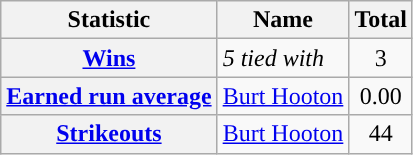<table class="wikitable plainrowheaders">
<tr>
<th scope="col">Statistic</th>
<th scope="col">Name</th>
<th scope="col">Total</th>
</tr>
<tr>
<th scope="row"><a href='#'>Wins</a></th>
<td><em>5 tied with</em></td>
<td align=center>3</td>
</tr>
<tr>
<th scope="row"><a href='#'>Earned run average</a></th>
<td> <a href='#'>Burt Hooton</a></td>
<td align=center>0.00</td>
</tr>
<tr>
<th scope="row"><a href='#'>Strikeouts</a></th>
<td> <a href='#'>Burt Hooton</a></td>
<td align=center>44</td>
</tr>
</table>
